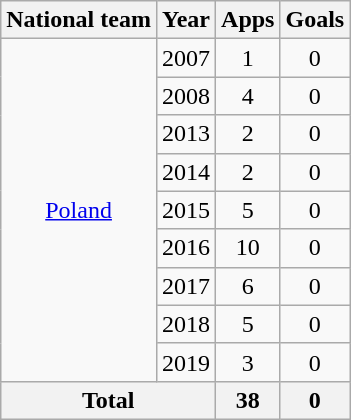<table class="wikitable" style="text-align:center">
<tr>
<th>National team</th>
<th>Year</th>
<th>Apps</th>
<th>Goals</th>
</tr>
<tr>
<td rowspan="9"><a href='#'>Poland</a></td>
<td>2007</td>
<td>1</td>
<td>0</td>
</tr>
<tr>
<td>2008</td>
<td>4</td>
<td>0</td>
</tr>
<tr>
<td>2013</td>
<td>2</td>
<td>0</td>
</tr>
<tr>
<td>2014</td>
<td>2</td>
<td>0</td>
</tr>
<tr>
<td>2015</td>
<td>5</td>
<td>0</td>
</tr>
<tr>
<td>2016</td>
<td>10</td>
<td>0</td>
</tr>
<tr>
<td>2017</td>
<td>6</td>
<td>0</td>
</tr>
<tr>
<td>2018</td>
<td>5</td>
<td>0</td>
</tr>
<tr>
<td>2019</td>
<td>3</td>
<td>0</td>
</tr>
<tr>
<th colspan="2">Total</th>
<th>38</th>
<th>0</th>
</tr>
</table>
